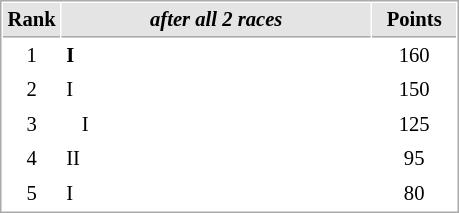<table cellspacing="1" cellpadding="3" style="border:1px solid #aaa; font-size:86%;">
<tr style="background:#e4e4e4;">
<th style="border-bottom:1px solid #aaa; width:10px;">Rank</th>
<th style="border-bottom:1px solid #aaa; width:200px;"><em>after all 2 races</em></th>
<th style="border-bottom:1px solid #aaa; width:50px;">Points</th>
</tr>
<tr>
<td align=center>1</td>
<td><strong> I</strong></td>
<td align=center>160</td>
</tr>
<tr>
<td align=center>2</td>
<td> I</td>
<td align=center>150</td>
</tr>
<tr>
<td align=center>3</td>
<td>   I</td>
<td align=center>125</td>
</tr>
<tr>
<td align=center>4</td>
<td> II</td>
<td align=center>95</td>
</tr>
<tr>
<td align=center>5</td>
<td> I</td>
<td align=center>80</td>
</tr>
</table>
